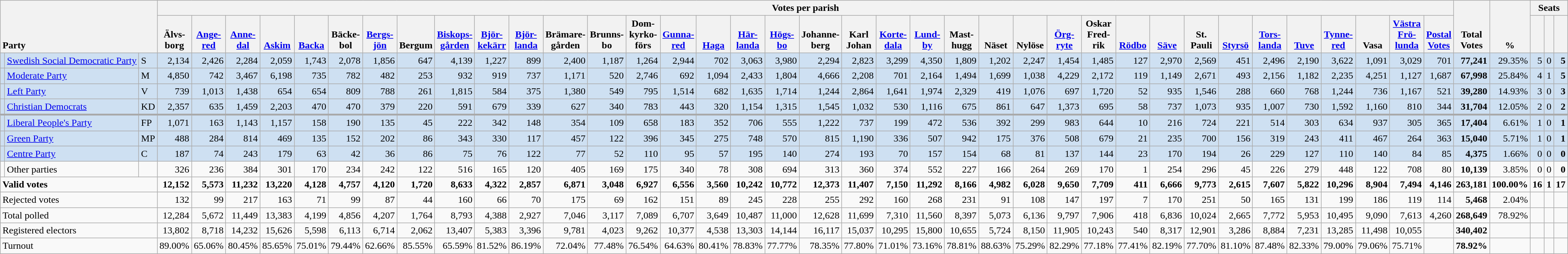<table class="wikitable" border="1" style="text-align:right;">
<tr>
<th style="text-align:left;" valign=bottom rowspan=2 colspan=3>Party</th>
<th colspan=37>Votes per parish</th>
<th align=center valign=bottom rowspan=2 width="50">Total Votes</th>
<th align=center valign=bottom rowspan=2 width="50">%</th>
<th colspan=3>Seats</th>
</tr>
<tr>
<th align=center valign=bottom width="50">Älvs- borg</th>
<th align=center valign=bottom width="50"><a href='#'>Ange- red</a></th>
<th align=center valign=bottom width="50"><a href='#'>Anne- dal</a></th>
<th align=center valign=bottom width="50"><a href='#'>Askim</a></th>
<th align=center valign=bottom width="50"><a href='#'>Backa</a></th>
<th align=center valign=bottom width="50">Bäcke- bol</th>
<th align=center valign=bottom width="50"><a href='#'>Bergs- jön</a></th>
<th align=center valign=bottom width="50">Bergum</th>
<th align=center valign=bottom width="50"><a href='#'>Biskops- gården</a></th>
<th align=center valign=bottom width="50"><a href='#'>Björ- kekärr</a></th>
<th align=center valign=bottom width="50"><a href='#'>Björ- landa</a></th>
<th align=center valign=bottom width="50">Brämare- gården</th>
<th align=center valign=bottom width="50">Brunns- bo</th>
<th align=center valign=bottom width="50">Dom- kyrko- förs</th>
<th align=center valign=bottom width="50"><a href='#'>Gunna- red</a></th>
<th align=center valign=bottom width="50"><a href='#'>Haga</a></th>
<th align=center valign=bottom width="50"><a href='#'>Här- landa</a></th>
<th align=center valign=bottom width="50"><a href='#'>Högs- bo</a></th>
<th align=center valign=bottom width="50">Johanne- berg</th>
<th align=center valign=bottom width="50">Karl Johan</th>
<th align=center valign=bottom width="50"><a href='#'>Korte- dala</a></th>
<th align=center valign=bottom width="50"><a href='#'>Lund- by</a></th>
<th align=center valign=bottom width="50">Mast- hugg</th>
<th align=center valign=bottom width="50">Näset</th>
<th align=center valign=bottom width="50">Nylöse</th>
<th align=center valign=bottom width="50"><a href='#'>Örg- ryte</a></th>
<th align=center valign=bottom width="50">Oskar Fred- rik</th>
<th align=center valign=bottom width="50"><a href='#'>Rödbo</a></th>
<th align=center valign=bottom width="50"><a href='#'>Säve</a></th>
<th align=center valign=bottom width="50">St. Pauli</th>
<th align=center valign=bottom width="50"><a href='#'>Styrsö</a></th>
<th align=center valign=bottom width="50"><a href='#'>Tors- landa</a></th>
<th align=center valign=bottom width="50"><a href='#'>Tuve</a></th>
<th align=center valign=bottom width="50"><a href='#'>Tynne- red</a></th>
<th align=center valign=bottom width="50">Vasa</th>
<th align=center valign=bottom width="50"><a href='#'>Västra Frö- lunda</a></th>
<th align=center valign=bottom width="50"><a href='#'>Postal Votes</a></th>
<th align=center valign=bottom width="20"><small></small></th>
<th align=center valign=bottom width="20"><small><a href='#'></a></small></th>
<th align=center valign=bottom width="20"><small></small></th>
</tr>
<tr style="background:#CEE0F2;">
<td></td>
<td align=left style="white-space: nowrap;"><a href='#'>Swedish Social Democratic Party</a></td>
<td align=left>S</td>
<td>2,134</td>
<td>2,426</td>
<td>2,284</td>
<td>2,059</td>
<td>1,743</td>
<td>2,078</td>
<td>1,856</td>
<td>647</td>
<td>4,139</td>
<td>1,227</td>
<td>899</td>
<td>2,400</td>
<td>1,187</td>
<td>1,264</td>
<td>2,944</td>
<td>702</td>
<td>3,063</td>
<td>3,980</td>
<td>2,294</td>
<td>2,823</td>
<td>3,299</td>
<td>4,350</td>
<td>1,809</td>
<td>1,202</td>
<td>2,247</td>
<td>1,454</td>
<td>1,485</td>
<td>127</td>
<td>2,970</td>
<td>2,569</td>
<td>451</td>
<td>2,496</td>
<td>2,190</td>
<td>3,622</td>
<td>1,091</td>
<td>3,029</td>
<td>701</td>
<td><strong>77,241</strong></td>
<td>29.35%</td>
<td>5</td>
<td>0</td>
<td><strong>5</strong></td>
</tr>
<tr style="background:#CEE0F2;">
<td></td>
<td align=left><a href='#'>Moderate Party</a></td>
<td align=left>M</td>
<td>4,850</td>
<td>742</td>
<td>3,467</td>
<td>6,198</td>
<td>735</td>
<td>782</td>
<td>482</td>
<td>253</td>
<td>932</td>
<td>919</td>
<td>737</td>
<td>1,171</td>
<td>520</td>
<td>2,746</td>
<td>692</td>
<td>1,094</td>
<td>2,433</td>
<td>1,804</td>
<td>4,666</td>
<td>2,208</td>
<td>701</td>
<td>2,164</td>
<td>1,494</td>
<td>1,699</td>
<td>1,038</td>
<td>4,229</td>
<td>2,172</td>
<td>119</td>
<td>1,149</td>
<td>2,671</td>
<td>493</td>
<td>2,156</td>
<td>1,182</td>
<td>2,235</td>
<td>4,251</td>
<td>1,127</td>
<td>1,687</td>
<td><strong>67,998</strong></td>
<td>25.84%</td>
<td>4</td>
<td>1</td>
<td><strong>5</strong></td>
</tr>
<tr style="background:#CEE0F2;">
<td></td>
<td align=left><a href='#'>Left Party</a></td>
<td align=left>V</td>
<td>739</td>
<td>1,013</td>
<td>1,438</td>
<td>654</td>
<td>654</td>
<td>809</td>
<td>788</td>
<td>261</td>
<td>1,815</td>
<td>584</td>
<td>375</td>
<td>1,380</td>
<td>549</td>
<td>795</td>
<td>1,514</td>
<td>682</td>
<td>1,635</td>
<td>1,714</td>
<td>1,244</td>
<td>2,864</td>
<td>1,641</td>
<td>1,974</td>
<td>2,329</td>
<td>419</td>
<td>1,076</td>
<td>697</td>
<td>1,720</td>
<td>52</td>
<td>935</td>
<td>1,546</td>
<td>288</td>
<td>660</td>
<td>768</td>
<td>1,244</td>
<td>736</td>
<td>1,167</td>
<td>521</td>
<td><strong>39,280</strong></td>
<td>14.93%</td>
<td>3</td>
<td>0</td>
<td><strong>3</strong></td>
</tr>
<tr style="background:#CEE0F2;">
<td></td>
<td align=left><a href='#'>Christian Democrats</a></td>
<td align=left>KD</td>
<td>2,357</td>
<td>635</td>
<td>1,459</td>
<td>2,203</td>
<td>470</td>
<td>470</td>
<td>379</td>
<td>220</td>
<td>591</td>
<td>679</td>
<td>339</td>
<td>627</td>
<td>340</td>
<td>783</td>
<td>443</td>
<td>320</td>
<td>1,154</td>
<td>1,315</td>
<td>1,545</td>
<td>1,032</td>
<td>530</td>
<td>1,116</td>
<td>675</td>
<td>861</td>
<td>647</td>
<td>1,373</td>
<td>695</td>
<td>58</td>
<td>737</td>
<td>1,073</td>
<td>935</td>
<td>1,007</td>
<td>730</td>
<td>1,592</td>
<td>1,160</td>
<td>810</td>
<td>344</td>
<td><strong>31,704</strong></td>
<td>12.05%</td>
<td>2</td>
<td>0</td>
<td><strong>2</strong></td>
</tr>
<tr style="background:#CEE0F2; border-top:3px solid darkgray;">
<td></td>
<td align=left><a href='#'>Liberal People's Party</a></td>
<td align=left>FP</td>
<td>1,071</td>
<td>163</td>
<td>1,143</td>
<td>1,157</td>
<td>158</td>
<td>190</td>
<td>135</td>
<td>45</td>
<td>222</td>
<td>342</td>
<td>148</td>
<td>354</td>
<td>109</td>
<td>658</td>
<td>183</td>
<td>352</td>
<td>706</td>
<td>555</td>
<td>1,222</td>
<td>737</td>
<td>199</td>
<td>472</td>
<td>536</td>
<td>392</td>
<td>299</td>
<td>983</td>
<td>644</td>
<td>10</td>
<td>216</td>
<td>724</td>
<td>221</td>
<td>514</td>
<td>303</td>
<td>634</td>
<td>937</td>
<td>305</td>
<td>365</td>
<td><strong>17,404</strong></td>
<td>6.61%</td>
<td>1</td>
<td>0</td>
<td><strong>1</strong></td>
</tr>
<tr style="background:#CEE0F2;">
<td></td>
<td align=left><a href='#'>Green Party</a></td>
<td align=left>MP</td>
<td>488</td>
<td>284</td>
<td>814</td>
<td>469</td>
<td>135</td>
<td>152</td>
<td>202</td>
<td>86</td>
<td>343</td>
<td>330</td>
<td>117</td>
<td>457</td>
<td>122</td>
<td>396</td>
<td>345</td>
<td>275</td>
<td>748</td>
<td>570</td>
<td>815</td>
<td>1,190</td>
<td>336</td>
<td>507</td>
<td>942</td>
<td>175</td>
<td>376</td>
<td>508</td>
<td>679</td>
<td>21</td>
<td>235</td>
<td>700</td>
<td>156</td>
<td>319</td>
<td>243</td>
<td>411</td>
<td>467</td>
<td>264</td>
<td>363</td>
<td><strong>15,040</strong></td>
<td>5.71%</td>
<td>1</td>
<td>0</td>
<td><strong>1</strong></td>
</tr>
<tr style="background:#CEE0F2;">
<td></td>
<td align=left><a href='#'>Centre Party</a></td>
<td align=left>C</td>
<td>187</td>
<td>74</td>
<td>243</td>
<td>179</td>
<td>63</td>
<td>42</td>
<td>36</td>
<td>86</td>
<td>75</td>
<td>76</td>
<td>122</td>
<td>77</td>
<td>52</td>
<td>110</td>
<td>95</td>
<td>57</td>
<td>195</td>
<td>140</td>
<td>274</td>
<td>193</td>
<td>70</td>
<td>157</td>
<td>154</td>
<td>68</td>
<td>81</td>
<td>137</td>
<td>144</td>
<td>23</td>
<td>170</td>
<td>194</td>
<td>26</td>
<td>229</td>
<td>127</td>
<td>110</td>
<td>140</td>
<td>84</td>
<td>85</td>
<td><strong>4,375</strong></td>
<td>1.66%</td>
<td>0</td>
<td>0</td>
<td><strong>0</strong></td>
</tr>
<tr>
<td></td>
<td align=left>Other parties</td>
<td></td>
<td>326</td>
<td>236</td>
<td>384</td>
<td>301</td>
<td>170</td>
<td>234</td>
<td>242</td>
<td>122</td>
<td>516</td>
<td>165</td>
<td>120</td>
<td>405</td>
<td>169</td>
<td>175</td>
<td>340</td>
<td>78</td>
<td>308</td>
<td>694</td>
<td>313</td>
<td>360</td>
<td>374</td>
<td>552</td>
<td>227</td>
<td>166</td>
<td>264</td>
<td>269</td>
<td>170</td>
<td>1</td>
<td>254</td>
<td>296</td>
<td>45</td>
<td>226</td>
<td>279</td>
<td>448</td>
<td>122</td>
<td>708</td>
<td>80</td>
<td><strong>10,139</strong></td>
<td>3.85%</td>
<td>0</td>
<td>0</td>
<td><strong>0</strong></td>
</tr>
<tr style="font-weight:bold">
<td align=left colspan=3>Valid votes</td>
<td>12,152</td>
<td>5,573</td>
<td>11,232</td>
<td>13,220</td>
<td>4,128</td>
<td>4,757</td>
<td>4,120</td>
<td>1,720</td>
<td>8,633</td>
<td>4,322</td>
<td>2,857</td>
<td>6,871</td>
<td>3,048</td>
<td>6,927</td>
<td>6,556</td>
<td>3,560</td>
<td>10,242</td>
<td>10,772</td>
<td>12,373</td>
<td>11,407</td>
<td>7,150</td>
<td>11,292</td>
<td>8,166</td>
<td>4,982</td>
<td>6,028</td>
<td>9,650</td>
<td>7,709</td>
<td>411</td>
<td>6,666</td>
<td>9,773</td>
<td>2,615</td>
<td>7,607</td>
<td>5,822</td>
<td>10,296</td>
<td>8,904</td>
<td>7,494</td>
<td>4,146</td>
<td>263,181</td>
<td>100.00%</td>
<td>16</td>
<td>1</td>
<td>17</td>
</tr>
<tr>
<td align=left colspan=3>Rejected votes</td>
<td>132</td>
<td>99</td>
<td>217</td>
<td>163</td>
<td>71</td>
<td>99</td>
<td>87</td>
<td>44</td>
<td>160</td>
<td>66</td>
<td>70</td>
<td>175</td>
<td>69</td>
<td>162</td>
<td>151</td>
<td>89</td>
<td>245</td>
<td>228</td>
<td>255</td>
<td>292</td>
<td>160</td>
<td>268</td>
<td>231</td>
<td>91</td>
<td>108</td>
<td>147</td>
<td>197</td>
<td>7</td>
<td>170</td>
<td>251</td>
<td>50</td>
<td>165</td>
<td>131</td>
<td>199</td>
<td>186</td>
<td>119</td>
<td>114</td>
<td><strong>5,468</strong></td>
<td>2.04%</td>
<td></td>
<td></td>
<td></td>
</tr>
<tr>
<td align=left colspan=3>Total polled</td>
<td>12,284</td>
<td>5,672</td>
<td>11,449</td>
<td>13,383</td>
<td>4,199</td>
<td>4,856</td>
<td>4,207</td>
<td>1,764</td>
<td>8,793</td>
<td>4,388</td>
<td>2,927</td>
<td>7,046</td>
<td>3,117</td>
<td>7,089</td>
<td>6,707</td>
<td>3,649</td>
<td>10,487</td>
<td>11,000</td>
<td>12,628</td>
<td>11,699</td>
<td>7,310</td>
<td>11,560</td>
<td>8,397</td>
<td>5,073</td>
<td>6,136</td>
<td>9,797</td>
<td>7,906</td>
<td>418</td>
<td>6,836</td>
<td>10,024</td>
<td>2,665</td>
<td>7,772</td>
<td>5,953</td>
<td>10,495</td>
<td>9,090</td>
<td>7,613</td>
<td>4,260</td>
<td><strong>268,649</strong></td>
<td>78.92%</td>
<td></td>
<td></td>
<td></td>
</tr>
<tr>
<td align=left colspan=3>Registered electors</td>
<td>13,802</td>
<td>8,718</td>
<td>14,232</td>
<td>15,626</td>
<td>5,598</td>
<td>6,113</td>
<td>6,714</td>
<td>2,062</td>
<td>13,407</td>
<td>5,383</td>
<td>3,396</td>
<td>9,781</td>
<td>4,023</td>
<td>9,262</td>
<td>10,377</td>
<td>4,538</td>
<td>13,303</td>
<td>14,144</td>
<td>16,117</td>
<td>15,037</td>
<td>10,295</td>
<td>15,800</td>
<td>10,655</td>
<td>5,724</td>
<td>8,150</td>
<td>11,905</td>
<td>10,243</td>
<td>540</td>
<td>8,317</td>
<td>12,901</td>
<td>3,286</td>
<td>8,884</td>
<td>7,231</td>
<td>13,285</td>
<td>11,498</td>
<td>10,055</td>
<td></td>
<td><strong>340,402</strong></td>
<td></td>
<td></td>
<td></td>
<td></td>
</tr>
<tr>
<td align=left colspan=3>Turnout</td>
<td>89.00%</td>
<td>65.06%</td>
<td>80.45%</td>
<td>85.65%</td>
<td>75.01%</td>
<td>79.44%</td>
<td>62.66%</td>
<td>85.55%</td>
<td>65.59%</td>
<td>81.52%</td>
<td>86.19%</td>
<td>72.04%</td>
<td>77.48%</td>
<td>76.54%</td>
<td>64.63%</td>
<td>80.41%</td>
<td>78.83%</td>
<td>77.77%</td>
<td>78.35%</td>
<td>77.80%</td>
<td>71.01%</td>
<td>73.16%</td>
<td>78.81%</td>
<td>88.63%</td>
<td>75.29%</td>
<td>82.29%</td>
<td>77.18%</td>
<td>77.41%</td>
<td>82.19%</td>
<td>77.70%</td>
<td>81.10%</td>
<td>87.48%</td>
<td>82.33%</td>
<td>79.00%</td>
<td>79.06%</td>
<td>75.71%</td>
<td></td>
<td><strong>78.92%</strong></td>
<td></td>
<td></td>
<td></td>
<td></td>
</tr>
</table>
